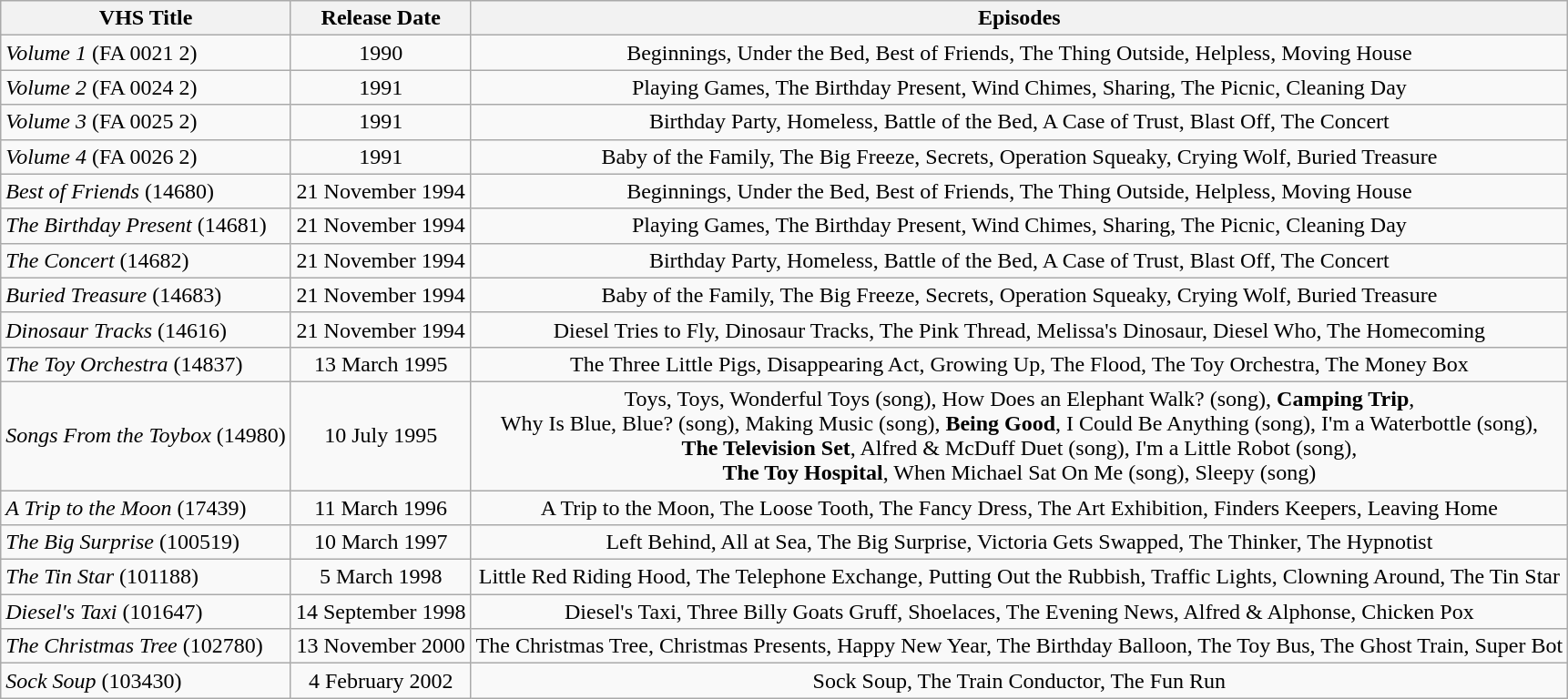<table class="wikitable">
<tr>
<th>VHS Title</th>
<th>Release Date</th>
<th>Episodes</th>
</tr>
<tr>
<td><em>Volume 1</em> (FA 0021 2)</td>
<td style="text-align:center;">1990</td>
<td style="text-align:center;">Beginnings, Under the Bed, Best of Friends, The Thing Outside, Helpless, Moving House</td>
</tr>
<tr>
<td><em>Volume 2</em> (FA 0024 2)</td>
<td style="text-align:center;">1991</td>
<td style="text-align:center;">Playing Games, The Birthday Present, Wind Chimes, Sharing, The Picnic, Cleaning Day</td>
</tr>
<tr>
<td><em>Volume 3</em> (FA 0025 2)</td>
<td style="text-align:center;">1991</td>
<td style="text-align:center;">Birthday Party, Homeless, Battle of the Bed, A Case of Trust, Blast Off, The Concert</td>
</tr>
<tr>
<td><em>Volume 4</em> (FA 0026 2)</td>
<td style="text-align:center;">1991</td>
<td style="text-align:center;">Baby of the Family, The Big Freeze, Secrets, Operation Squeaky, Crying Wolf, Buried Treasure</td>
</tr>
<tr>
<td><em>Best of Friends</em> (14680)</td>
<td style="text-align:center;">21 November 1994</td>
<td style="text-align:center;">Beginnings, Under the Bed, Best of Friends, The Thing Outside, Helpless, Moving House</td>
</tr>
<tr>
<td><em>The Birthday Present</em> (14681)</td>
<td style="text-align:center;">21 November 1994</td>
<td style="text-align:center;">Playing Games, The Birthday Present, Wind Chimes, Sharing, The Picnic, Cleaning Day</td>
</tr>
<tr>
<td><em>The Concert</em> (14682)</td>
<td style="text-align:center;">21 November 1994</td>
<td style="text-align:center;">Birthday Party, Homeless, Battle of the Bed, A Case of Trust, Blast Off, The Concert</td>
</tr>
<tr>
<td><em>Buried Treasure</em> (14683)</td>
<td style="text-align:center;">21 November 1994</td>
<td style="text-align:center;">Baby of the Family, The Big Freeze, Secrets, Operation Squeaky, Crying Wolf, Buried Treasure</td>
</tr>
<tr>
<td><em>Dinosaur Tracks</em> (14616)</td>
<td style="text-align:center;">21 November 1994</td>
<td style="text-align:center;">Diesel Tries to Fly, Dinosaur Tracks, The Pink Thread, Melissa's Dinosaur, Diesel Who, The Homecoming</td>
</tr>
<tr>
<td><em>The Toy Orchestra</em> (14837)</td>
<td style="text-align:center;">13 March 1995</td>
<td style="text-align:center;">The Three Little Pigs, Disappearing Act, Growing Up, The Flood, The Toy Orchestra, The Money Box</td>
</tr>
<tr>
<td><em>Songs From the Toybox</em> (14980)</td>
<td style="text-align:center;">10 July 1995</td>
<td style="text-align:center;">Toys, Toys, Wonderful Toys (song), How Does an Elephant Walk? (song), <strong>Camping Trip</strong>,<br> Why Is Blue, Blue? (song), Making Music (song), <strong>Being Good</strong>, I Could Be Anything (song), I'm a Waterbottle (song),<br> <strong>The Television Set</strong>, Alfred & McDuff Duet (song), I'm a Little Robot (song),<br> <strong>The Toy Hospital</strong>, When Michael Sat On Me (song), Sleepy (song)</td>
</tr>
<tr>
<td><em>A Trip to the Moon</em> (17439)</td>
<td style="text-align:center;">11 March 1996</td>
<td style="text-align:center;">A Trip to the Moon, The Loose Tooth, The Fancy Dress, The Art Exhibition, Finders Keepers, Leaving Home</td>
</tr>
<tr>
<td><em>The Big Surprise</em> (100519)</td>
<td style="text-align:center;">10 March 1997</td>
<td style="text-align:center;">Left Behind, All at Sea, The Big Surprise, Victoria Gets Swapped, The Thinker, The Hypnotist</td>
</tr>
<tr>
<td><em>The Tin Star</em> (101188)</td>
<td style="text-align:center;">5 March 1998</td>
<td style="text-align:center;">Little Red Riding Hood, The Telephone Exchange, Putting Out the Rubbish, Traffic Lights, Clowning Around, The Tin Star</td>
</tr>
<tr>
<td><em>Diesel's Taxi</em> (101647)</td>
<td style="text-align:center;">14 September 1998</td>
<td style="text-align:center;">Diesel's Taxi, Three Billy Goats Gruff, Shoelaces, The Evening News, Alfred & Alphonse, Chicken Pox</td>
</tr>
<tr>
<td><em>The Christmas Tree</em> (102780)</td>
<td style="text-align:center;">13 November 2000</td>
<td style="text-align:center;">The Christmas Tree, Christmas Presents, Happy New Year, The Birthday Balloon, The Toy Bus, The Ghost Train, Super Bot</td>
</tr>
<tr>
<td><em>Sock Soup</em> (103430)</td>
<td style="text-align:center;">4 February 2002</td>
<td style="text-align:center;">Sock Soup, The Train Conductor, The Fun Run</td>
</tr>
</table>
